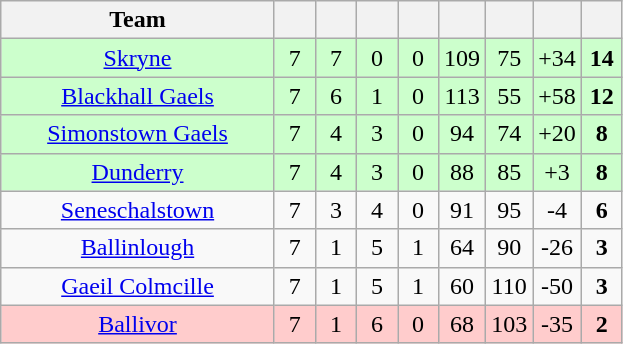<table class="wikitable" style="text-align:center">
<tr>
<th width="175">Team</th>
<th width="20"></th>
<th width="20"></th>
<th width="20"></th>
<th width="20"></th>
<th width="20"></th>
<th width="20"></th>
<th width="20"></th>
<th width="20"></th>
</tr>
<tr style="background:#cfc;">
<td><a href='#'>Skryne</a></td>
<td>7</td>
<td>7</td>
<td>0</td>
<td>0</td>
<td>109</td>
<td>75</td>
<td>+34</td>
<td><strong>14</strong></td>
</tr>
<tr style="background:#cfc;">
<td><a href='#'>Blackhall Gaels</a></td>
<td>7</td>
<td>6</td>
<td>1</td>
<td>0</td>
<td>113</td>
<td>55</td>
<td>+58</td>
<td><strong>12</strong></td>
</tr>
<tr style="background:#cfc;">
<td><a href='#'>Simonstown Gaels</a></td>
<td>7</td>
<td>4</td>
<td>3</td>
<td>0</td>
<td>94</td>
<td>74</td>
<td>+20</td>
<td><strong>8</strong></td>
</tr>
<tr style="background:#cfc;">
<td><a href='#'>Dunderry</a></td>
<td>7</td>
<td>4</td>
<td>3</td>
<td>0</td>
<td>88</td>
<td>85</td>
<td>+3</td>
<td><strong>8</strong></td>
</tr>
<tr>
<td><a href='#'>Seneschalstown</a></td>
<td>7</td>
<td>3</td>
<td>4</td>
<td>0</td>
<td>91</td>
<td>95</td>
<td>-4</td>
<td><strong>6</strong></td>
</tr>
<tr>
<td><a href='#'>Ballinlough</a></td>
<td>7</td>
<td>1</td>
<td>5</td>
<td>1</td>
<td>64</td>
<td>90</td>
<td>-26</td>
<td><strong>3</strong></td>
</tr>
<tr>
<td><a href='#'>Gaeil Colmcille</a></td>
<td>7</td>
<td>1</td>
<td>5</td>
<td>1</td>
<td>60</td>
<td>110</td>
<td>-50</td>
<td><strong>3</strong></td>
</tr>
<tr style="background:#fcc;">
<td><a href='#'>Ballivor</a></td>
<td>7</td>
<td>1</td>
<td>6</td>
<td>0</td>
<td>68</td>
<td>103</td>
<td>-35</td>
<td><strong>2</strong></td>
</tr>
</table>
